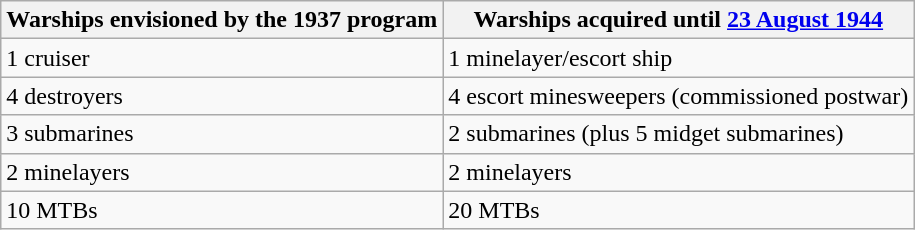<table class="wikitable">
<tr>
<th>Warships envisioned by the 1937 program</th>
<th>Warships acquired until <a href='#'>23 August 1944</a></th>
</tr>
<tr>
<td>1 cruiser</td>
<td>1 minelayer/escort ship</td>
</tr>
<tr>
<td>4 destroyers</td>
<td>4 escort minesweepers (commissioned postwar)</td>
</tr>
<tr>
<td>3 submarines</td>
<td>2 submarines (plus 5 midget submarines)</td>
</tr>
<tr>
<td>2 minelayers</td>
<td>2 minelayers</td>
</tr>
<tr>
<td>10 MTBs</td>
<td>20 MTBs</td>
</tr>
</table>
